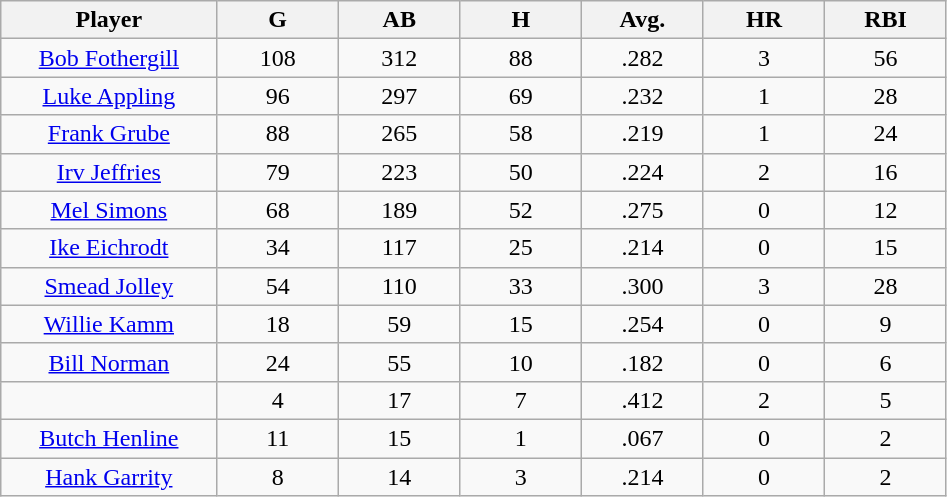<table class="wikitable sortable">
<tr>
<th bgcolor="#DDDDFF" width="16%">Player</th>
<th bgcolor="#DDDDFF" width="9%">G</th>
<th bgcolor="#DDDDFF" width="9%">AB</th>
<th bgcolor="#DDDDFF" width="9%">H</th>
<th bgcolor="#DDDDFF" width="9%">Avg.</th>
<th bgcolor="#DDDDFF" width="9%">HR</th>
<th bgcolor="#DDDDFF" width="9%">RBI</th>
</tr>
<tr align="center">
<td><a href='#'>Bob Fothergill</a></td>
<td>108</td>
<td>312</td>
<td>88</td>
<td>.282</td>
<td>3</td>
<td>56</td>
</tr>
<tr align=center>
<td><a href='#'>Luke Appling</a></td>
<td>96</td>
<td>297</td>
<td>69</td>
<td>.232</td>
<td>1</td>
<td>28</td>
</tr>
<tr align=center>
<td><a href='#'>Frank Grube</a></td>
<td>88</td>
<td>265</td>
<td>58</td>
<td>.219</td>
<td>1</td>
<td>24</td>
</tr>
<tr align=center>
<td><a href='#'>Irv Jeffries</a></td>
<td>79</td>
<td>223</td>
<td>50</td>
<td>.224</td>
<td>2</td>
<td>16</td>
</tr>
<tr align=center>
<td><a href='#'>Mel Simons</a></td>
<td>68</td>
<td>189</td>
<td>52</td>
<td>.275</td>
<td>0</td>
<td>12</td>
</tr>
<tr align=center>
<td><a href='#'>Ike Eichrodt</a></td>
<td>34</td>
<td>117</td>
<td>25</td>
<td>.214</td>
<td>0</td>
<td>15</td>
</tr>
<tr align=center>
<td><a href='#'>Smead Jolley</a></td>
<td>54</td>
<td>110</td>
<td>33</td>
<td>.300</td>
<td>3</td>
<td>28</td>
</tr>
<tr align=center>
<td><a href='#'>Willie Kamm</a></td>
<td>18</td>
<td>59</td>
<td>15</td>
<td>.254</td>
<td>0</td>
<td>9</td>
</tr>
<tr align=center>
<td><a href='#'>Bill Norman</a></td>
<td>24</td>
<td>55</td>
<td>10</td>
<td>.182</td>
<td>0</td>
<td>6</td>
</tr>
<tr align=center>
<td></td>
<td>4</td>
<td>17</td>
<td>7</td>
<td>.412</td>
<td>2</td>
<td>5</td>
</tr>
<tr align="center">
<td><a href='#'>Butch Henline</a></td>
<td>11</td>
<td>15</td>
<td>1</td>
<td>.067</td>
<td>0</td>
<td>2</td>
</tr>
<tr align=center>
<td><a href='#'>Hank Garrity</a></td>
<td>8</td>
<td>14</td>
<td>3</td>
<td>.214</td>
<td>0</td>
<td>2</td>
</tr>
</table>
